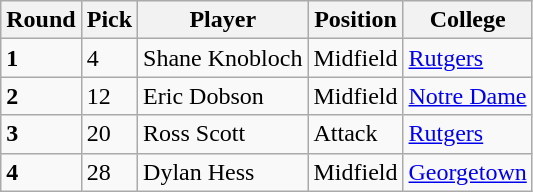<table class="wikitable">
<tr>
<th>Round</th>
<th>Pick</th>
<th>Player</th>
<th>Position</th>
<th>College</th>
</tr>
<tr>
<td><strong>1</strong></td>
<td>4</td>
<td>Shane Knobloch</td>
<td>Midfield</td>
<td><a href='#'>Rutgers</a></td>
</tr>
<tr>
<td><strong>2</strong></td>
<td>12</td>
<td>Eric Dobson</td>
<td>Midfield</td>
<td><a href='#'>Notre Dame</a></td>
</tr>
<tr>
<td><strong>3</strong></td>
<td>20</td>
<td>Ross Scott</td>
<td>Attack</td>
<td><a href='#'>Rutgers</a></td>
</tr>
<tr>
<td><strong>4</strong></td>
<td>28</td>
<td>Dylan Hess</td>
<td>Midfield</td>
<td><a href='#'>Georgetown</a></td>
</tr>
</table>
